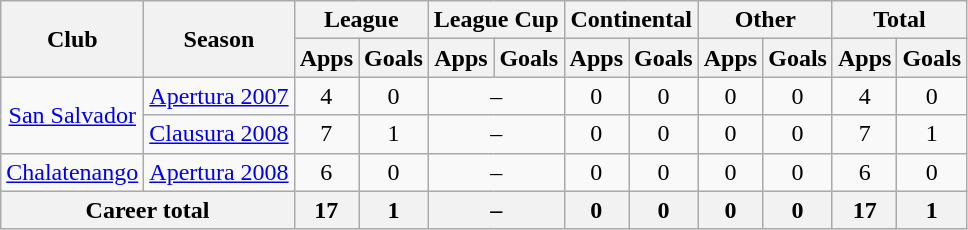<table class="wikitable" style="text-align: center;">
<tr>
<th rowspan="2">Club</th>
<th rowspan="2">Season</th>
<th colspan="2">League</th>
<th colspan="2">League Cup</th>
<th colspan="2">Continental</th>
<th colspan="2">Other</th>
<th colspan="2">Total</th>
</tr>
<tr>
<th>Apps</th>
<th>Goals</th>
<th>Apps</th>
<th>Goals</th>
<th>Apps</th>
<th>Goals</th>
<th>Apps</th>
<th>Goals</th>
<th>Apps</th>
<th>Goals</th>
</tr>
<tr>
<td rowspan="2" valign="center"><a href='#'>San Salvador</a></td>
<td><a href='#'>Apertura 2007</a></td>
<td>4</td>
<td>0</td>
<td colspan="2">–</td>
<td>0</td>
<td>0</td>
<td>0</td>
<td>0</td>
<td>4</td>
<td>0</td>
</tr>
<tr>
<td><a href='#'>Clausura 2008</a></td>
<td>7</td>
<td>1</td>
<td colspan="2">–</td>
<td>0</td>
<td>0</td>
<td>0</td>
<td>0</td>
<td>7</td>
<td>1</td>
</tr>
<tr>
<td rowspan="1" valign="center"><a href='#'>Chalatenango</a></td>
<td><a href='#'>Apertura 2008</a></td>
<td>6</td>
<td>0</td>
<td colspan="2">–</td>
<td>0</td>
<td>0</td>
<td>0</td>
<td>0</td>
<td>6</td>
<td>0</td>
</tr>
<tr>
<th colspan="2">Career total</th>
<th>17</th>
<th>1</th>
<th colspan="2">–</th>
<th>0</th>
<th>0</th>
<th>0</th>
<th>0</th>
<th>17</th>
<th>1</th>
</tr>
</table>
